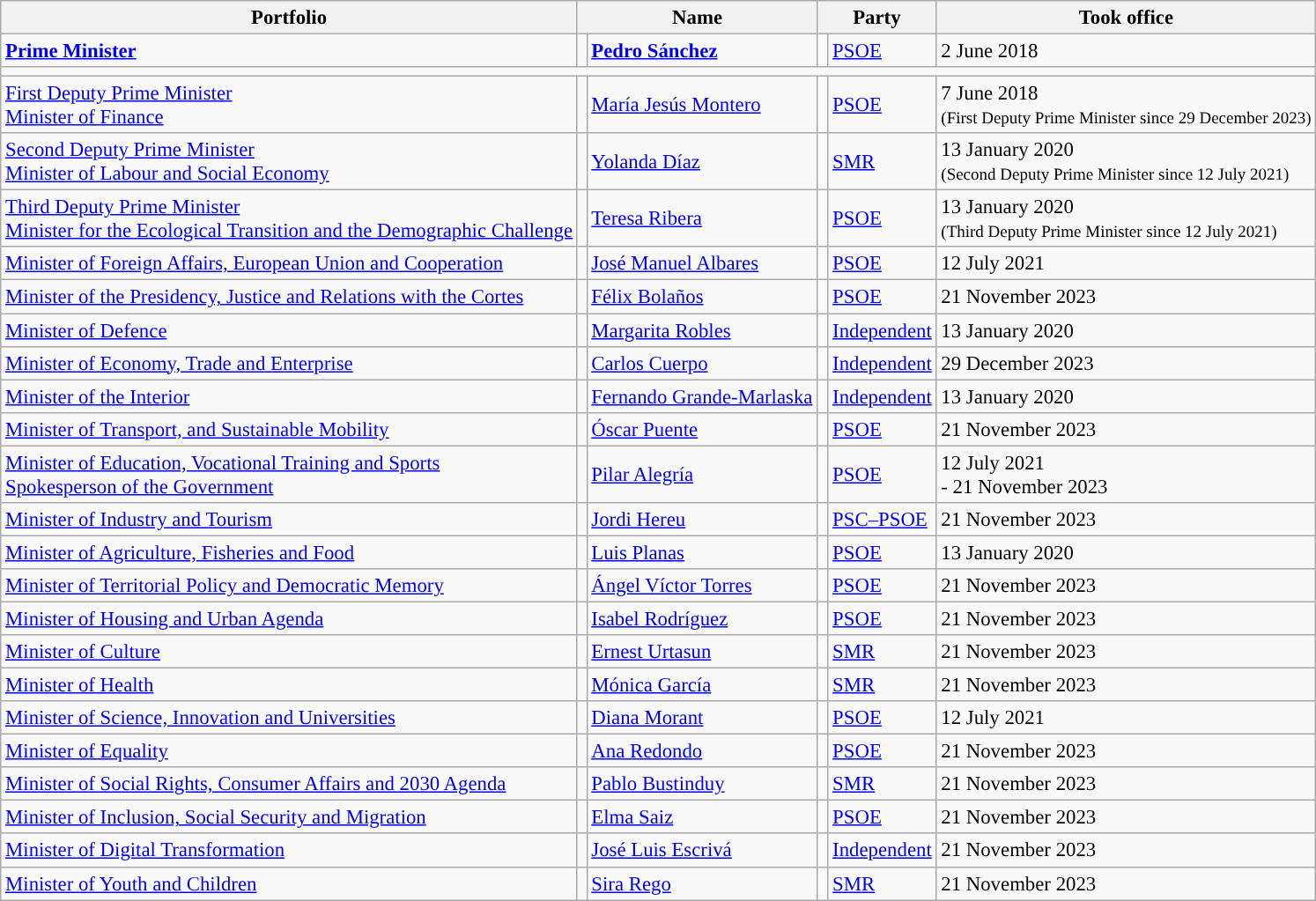<table class="wikitable" style="font-size:95%;">
<tr>
<th>Portfolio</th>
<th colspan="2">Name</th>
<th colspan="2">Party</th>
<th>Took office</th>
</tr>
<tr>
<td><strong><a href='#'>Prime Minister</a></strong></td>
<td></td>
<td><strong><a href='#'>Pedro Sánchez</a></strong></td>
<td width="1" style="background-color:"></td>
<td><a href='#'>PSOE</a></td>
<td>2 June 2018</td>
</tr>
<tr>
<td colspan="6"></td>
</tr>
<tr>
<td><a href='#'>First Deputy Prime Minister</a><br><a href='#'>Minister of Finance</a></td>
<td></td>
<td><a href='#'>María Jesús Montero</a></td>
<td style="background-color:"></td>
<td><a href='#'>PSOE</a></td>
<td>7 June 2018<br><small>(First Deputy Prime Minister since 29 December 2023)</small></td>
</tr>
<tr>
<td><a href='#'>Second Deputy Prime Minister</a><br><a href='#'>Minister of Labour and Social Economy</a></td>
<td></td>
<td><a href='#'>Yolanda Díaz</a></td>
<td style="background-color:"></td>
<td><a href='#'>SMR</a></td>
<td>13 January 2020<br><small>(Second Deputy Prime Minister since 12 July 2021)</small></td>
</tr>
<tr>
<td><a href='#'>Third Deputy Prime Minister</a><br><a href='#'>Minister for the Ecological Transition and the Demographic Challenge</a></td>
<td></td>
<td><a href='#'>Teresa Ribera</a></td>
<td style="background-color:"></td>
<td><a href='#'>PSOE</a></td>
<td>13 January 2020<br><small>(Third Deputy Prime Minister since 12 July 2021)</small></td>
</tr>
<tr>
<td><a href='#'>Minister of Foreign Affairs, European Union and Cooperation</a></td>
<td></td>
<td><a href='#'>José Manuel Albares</a></td>
<td style="background-color:"></td>
<td><a href='#'>PSOE</a></td>
<td>12 July 2021</td>
</tr>
<tr>
<td><a href='#'>Minister of the Presidency, Justice and Relations with the Cortes</a></td>
<td></td>
<td><a href='#'>Félix Bolaños</a></td>
<td style="background-color:"></td>
<td><a href='#'>PSOE</a></td>
<td>21 November 2023</td>
</tr>
<tr>
<td><a href='#'>Minister of Defence</a></td>
<td></td>
<td><a href='#'>Margarita Robles</a></td>
<td style="background-color:"></td>
<td><a href='#'>Independent</a></td>
<td>13 January 2020</td>
</tr>
<tr>
<td><a href='#'>Minister of Economy, Trade and Enterprise</a></td>
<td></td>
<td><a href='#'>Carlos Cuerpo</a></td>
<td style="background-color:"></td>
<td><a href='#'>Independent</a></td>
<td>29 December 2023</td>
</tr>
<tr>
<td><a href='#'>Minister of the Interior</a></td>
<td></td>
<td><a href='#'>Fernando Grande-Marlaska</a></td>
<td style="background-color:"></td>
<td><a href='#'>Independent</a></td>
<td>13 January 2020</td>
</tr>
<tr>
<td><a href='#'>Minister of Transport, and Sustainable Mobility</a></td>
<td></td>
<td><a href='#'>Óscar Puente</a></td>
<td style="background-color:"></td>
<td><a href='#'>PSOE</a></td>
<td>21 November 2023</td>
</tr>
<tr>
<td><a href='#'>Minister of Education, Vocational Training and Sports</a><br><a href='#'>Spokesperson of the Government</a></td>
<td></td>
<td><a href='#'>Pilar Alegría</a></td>
<td style="background-color:"></td>
<td><a href='#'>PSOE</a></td>
<td>12 July 2021<br>-
21 November 2023</td>
</tr>
<tr>
<td><a href='#'>Minister of Industry and Tourism</a></td>
<td></td>
<td><a href='#'>Jordi Hereu</a></td>
<td style="background-color:"></td>
<td><a href='#'>PSC–PSOE</a></td>
<td>21 November 2023</td>
</tr>
<tr>
<td><a href='#'>Minister of Agriculture, Fisheries and Food</a></td>
<td></td>
<td><a href='#'>Luis Planas</a></td>
<td style="background-color:"></td>
<td><a href='#'>PSOE</a></td>
<td>13 January 2020</td>
</tr>
<tr>
<td><a href='#'>Minister of Territorial Policy and Democratic Memory</a></td>
<td></td>
<td><a href='#'>Ángel Víctor Torres</a></td>
<td style="background-color:"></td>
<td><a href='#'>PSOE</a></td>
<td>21 November 2023</td>
</tr>
<tr>
<td><a href='#'>Minister of Housing and Urban Agenda</a></td>
<td></td>
<td><a href='#'>Isabel Rodríguez</a></td>
<td style="background-color:"></td>
<td><a href='#'>PSOE</a></td>
<td>21 November 2023</td>
</tr>
<tr>
<td><a href='#'>Minister of Culture</a></td>
<td></td>
<td><a href='#'>Ernest Urtasun</a></td>
<td style="background-color:"></td>
<td><a href='#'>SMR</a></td>
<td>21 November 2023</td>
</tr>
<tr>
<td><a href='#'>Minister of Health</a></td>
<td></td>
<td><a href='#'>Mónica García</a></td>
<td style="background-color:"></td>
<td><a href='#'>SMR</a></td>
<td>21 November 2023</td>
</tr>
<tr>
<td><a href='#'>Minister of Science, Innovation and Universities</a></td>
<td></td>
<td><a href='#'>Diana Morant</a></td>
<td style="background-color:"></td>
<td><a href='#'>PSOE</a></td>
<td>12 July 2021</td>
</tr>
<tr>
<td><a href='#'>Minister of Equality</a></td>
<td></td>
<td><a href='#'>Ana Redondo</a></td>
<td style="background-color:"></td>
<td><a href='#'>PSOE</a></td>
<td>21 November 2023</td>
</tr>
<tr>
<td><a href='#'>Minister of Social Rights, Consumer Affairs and 2030 Agenda</a></td>
<td></td>
<td><a href='#'>Pablo Bustinduy</a></td>
<td style="background-color:"></td>
<td><a href='#'>SMR</a></td>
<td>21 November 2023</td>
</tr>
<tr>
<td><a href='#'>Minister of Inclusion, Social Security and Migration</a></td>
<td></td>
<td><a href='#'>Elma Saiz</a></td>
<td style="background-color:"></td>
<td><a href='#'>PSOE</a></td>
<td>21 November 2023</td>
</tr>
<tr>
<td><a href='#'>Minister of Digital Transformation</a></td>
<td></td>
<td><a href='#'>José Luis Escrivá</a></td>
<td style="background-color:"></td>
<td><a href='#'>Independent</a></td>
<td>21 November 2023</td>
</tr>
<tr>
<td><a href='#'>Minister of Youth and Children</a></td>
<td></td>
<td><a href='#'>Sira Rego</a></td>
<td style="background-color:"></td>
<td><a href='#'>SMR</a></td>
<td>21 November 2023</td>
</tr>
</table>
